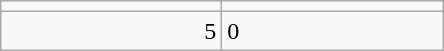<table class="wikitable">
<tr>
<td align=center width=140></td>
<td align=center width=140></td>
</tr>
<tr>
<td align=right>5</td>
<td>0</td>
</tr>
</table>
